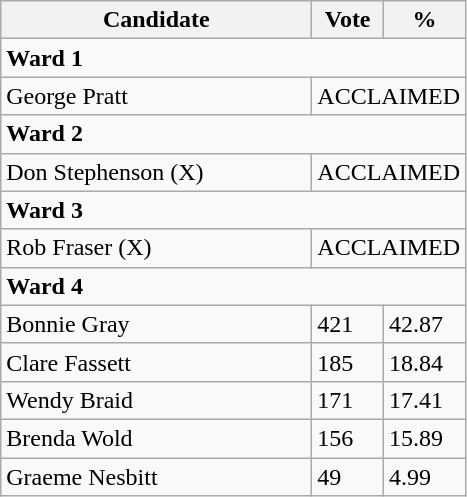<table class="wikitable">
<tr>
<th bgcolor="#DDDDFF" width="200px">Candidate</th>
<th bgcolor="#DDDDFF">Vote</th>
<th bgcolor="#DDDDFF">%</th>
</tr>
<tr>
<td colspan="4"><strong>Ward 1</strong></td>
</tr>
<tr>
<td>George Pratt</td>
<td colspan="2" align="center">ACCLAIMED</td>
</tr>
<tr>
<td colspan="4"><strong>Ward 2</strong></td>
</tr>
<tr>
<td>Don Stephenson (X)</td>
<td colspan="2" align="center">ACCLAIMED</td>
</tr>
<tr>
<td colspan="4"><strong>Ward 3</strong></td>
</tr>
<tr>
<td>Rob Fraser (X)</td>
<td colspan="2" align="center">ACCLAIMED</td>
</tr>
<tr>
<td colspan="4"><strong>Ward 4</strong></td>
</tr>
<tr>
<td>Bonnie Gray</td>
<td>421</td>
<td>42.87</td>
</tr>
<tr>
<td>Clare Fassett</td>
<td>185</td>
<td>18.84</td>
</tr>
<tr>
<td>Wendy Braid</td>
<td>171</td>
<td>17.41</td>
</tr>
<tr>
<td>Brenda Wold</td>
<td>156</td>
<td>15.89</td>
</tr>
<tr>
<td>Graeme Nesbitt</td>
<td>49</td>
<td>4.99</td>
</tr>
</table>
